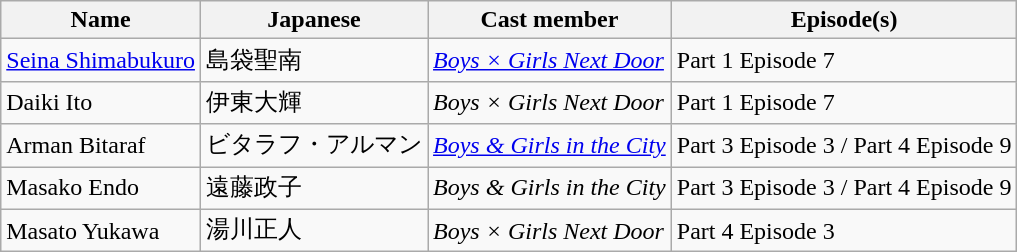<table class="wikitable">
<tr>
<th>Name</th>
<th>Japanese</th>
<th>Cast member</th>
<th>Episode(s)</th>
</tr>
<tr>
<td><a href='#'>Seina Shimabukuro</a></td>
<td>島袋聖南</td>
<td><em><a href='#'>Boys × Girls Next Door</a></em></td>
<td>Part 1 Episode 7</td>
</tr>
<tr>
<td>Daiki Ito</td>
<td>伊東大輝</td>
<td><em>Boys × Girls Next Door</em></td>
<td>Part 1 Episode 7</td>
</tr>
<tr>
<td>Arman Bitaraf</td>
<td>ビタラフ・アルマン</td>
<td><em><a href='#'>Boys & Girls in the City</a></em></td>
<td>Part 3 Episode 3 / Part 4 Episode 9</td>
</tr>
<tr>
<td>Masako Endo</td>
<td>遠藤政子</td>
<td><em>Boys & Girls in the City</em></td>
<td>Part 3 Episode 3 / Part 4 Episode 9</td>
</tr>
<tr>
<td>Masato Yukawa</td>
<td>湯川正人</td>
<td><em>Boys × Girls Next Door</em></td>
<td>Part 4 Episode 3</td>
</tr>
</table>
